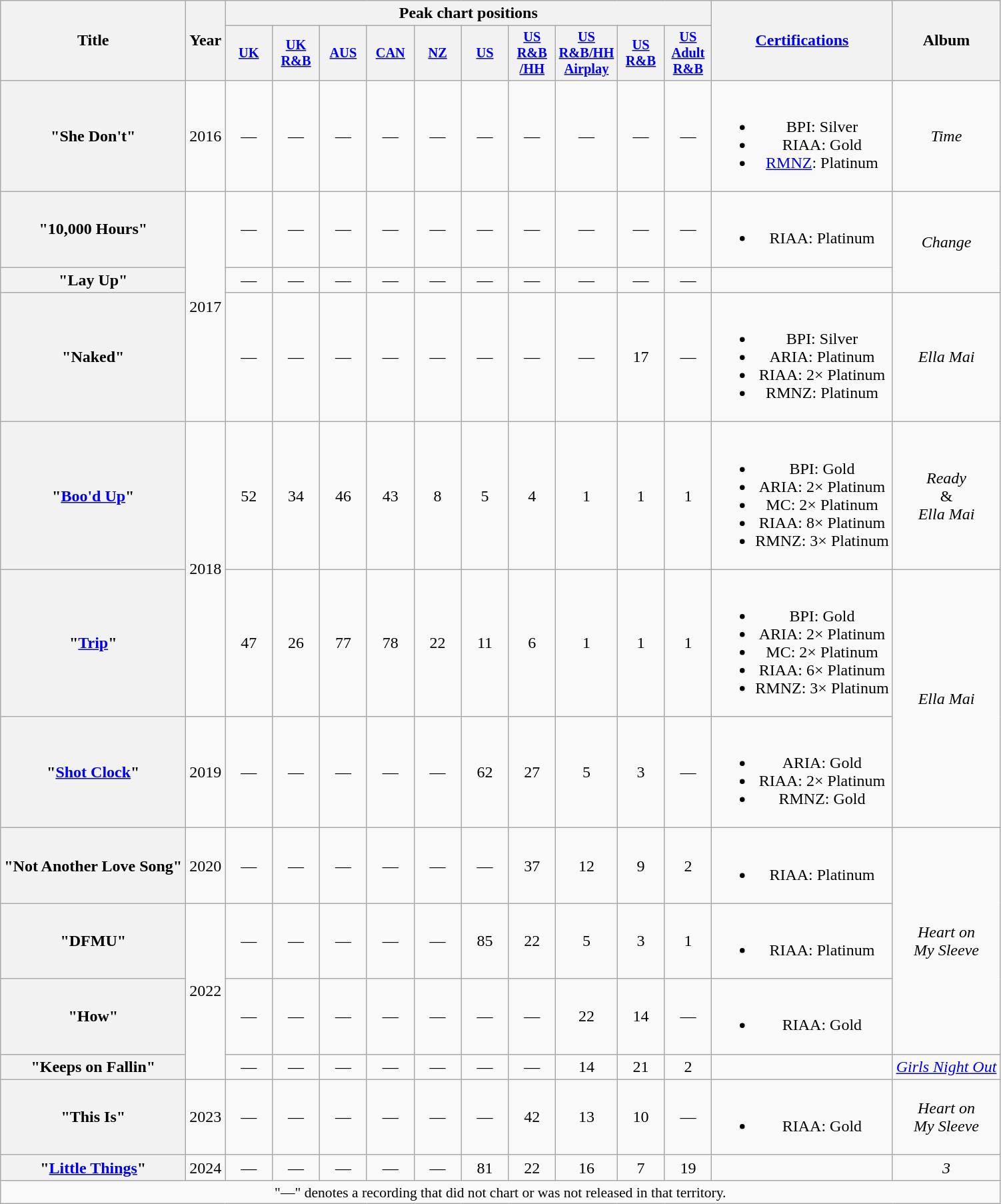<table class="wikitable plainrowheaders" style="text-align:center;" border="1">
<tr>
<th scope="col" rowspan="2">Title</th>
<th scope="col" rowspan="2">Year</th>
<th scope="col" colspan="10">Peak chart positions</th>
<th scope="col" rowspan="2"><a href='#'>Certifications</a></th>
<th scope="col" rowspan="2">Album</th>
</tr>
<tr>
<th scope="col" style="width:3em;font-size:85%;"><a href='#'>UK</a><br></th>
<th scope="col" style="width:3em;font-size:85%;"><a href='#'>UK<br>R&B</a><br></th>
<th scope="col" style="width:3em;font-size:85%;"><a href='#'>AUS</a><br></th>
<th scope="col" style="width:3em;font-size:85%;"><a href='#'>CAN</a><br></th>
<th scope="col" style="width:3em;font-size:85%;"><a href='#'>NZ</a><br></th>
<th scope="col" style="width:3em;font-size:85%;"><a href='#'>US</a><br></th>
<th scope="col" style="width:3em;font-size:85%;"><a href='#'>US<br>R&B<br>/HH</a><br></th>
<th scope="col" style="width:3em;font-size:85%;"><a href='#'>US<br>R&B/HH<br>Airplay</a><br></th>
<th scope="col" style="width:3em;font-size:85%;"><a href='#'>US<br>R&B</a><br></th>
<th scope="col" style="width:3em;font-size:85%;"><a href='#'>US<br>Adult<br>R&B</a><br></th>
</tr>
<tr>
<th scope="row">"She Don't"<br></th>
<td>2016</td>
<td>—</td>
<td>—</td>
<td>—</td>
<td>—</td>
<td>—</td>
<td>—</td>
<td>—</td>
<td>—</td>
<td>—</td>
<td>—</td>
<td><br><ul><li>BPI: Silver</li><li>RIAA: Gold</li><li><a href='#'>RMNZ</a>: Platinum</li></ul></td>
<td><em>Time</em></td>
</tr>
<tr>
<th scope="row">"10,000 Hours"</th>
<td rowspan="3">2017</td>
<td>—</td>
<td>—</td>
<td>—</td>
<td>—</td>
<td>—</td>
<td>—</td>
<td>—</td>
<td>—</td>
<td>—</td>
<td>—</td>
<td><br><ul><li>RIAA: Platinum</li></ul></td>
<td rowspan="2"><em>Change</em></td>
</tr>
<tr>
<th scope="row">"Lay Up"</th>
<td>—</td>
<td>—</td>
<td>—</td>
<td>—</td>
<td>—</td>
<td>—</td>
<td>—</td>
<td>—</td>
<td>—</td>
<td>—</td>
</tr>
<tr>
<th scope="row">"Naked"</th>
<td>—</td>
<td>—</td>
<td>—</td>
<td>—</td>
<td>—</td>
<td>—</td>
<td>—</td>
<td>—</td>
<td>17</td>
<td>—</td>
<td><br><ul><li>BPI: Silver</li><li>ARIA: Platinum</li><li>RIAA: 2× Platinum</li><li>RMNZ: Platinum</li></ul></td>
<td><em>Ella Mai</em></td>
</tr>
<tr>
<th scope="row">"<a href='#'>Boo'd Up</a>"<br></th>
<td rowspan="2">2018</td>
<td>52</td>
<td>34</td>
<td>46</td>
<td>43</td>
<td>8</td>
<td>5</td>
<td>4</td>
<td>1</td>
<td>1</td>
<td>1</td>
<td><br><ul><li>BPI: Gold</li><li>ARIA: 2× Platinum</li><li>MC: 2× Platinum</li><li>RIAA: 8× Platinum</li><li>RMNZ: 3× Platinum</li></ul></td>
<td><em>Ready</em><br>&<br><em>Ella Mai</em></td>
</tr>
<tr>
<th scope="row">"<a href='#'>Trip</a>"</th>
<td>47</td>
<td>26</td>
<td>77</td>
<td>78</td>
<td>22</td>
<td>11</td>
<td>6</td>
<td>1</td>
<td>1</td>
<td>1</td>
<td><br><ul><li>BPI: Gold</li><li>ARIA: 2× Platinum</li><li>MC: 2× Platinum</li><li>RIAA: 6× Platinum</li><li>RMNZ: 3× Platinum</li></ul></td>
<td rowspan="2"><em>Ella Mai</em></td>
</tr>
<tr>
<th scope="row">"<a href='#'>Shot Clock</a>"</th>
<td>2019</td>
<td>—</td>
<td>—</td>
<td>—</td>
<td>—</td>
<td>—</td>
<td>62</td>
<td>27</td>
<td>5</td>
<td>3</td>
<td>—</td>
<td><br><ul><li>ARIA: Gold</li><li>RIAA: 2× Platinum</li><li>RMNZ: Gold</li></ul></td>
</tr>
<tr>
<th scope="row">"Not Another Love Song"</th>
<td>2020</td>
<td>—</td>
<td>—</td>
<td>—</td>
<td>—</td>
<td>—</td>
<td>—</td>
<td>37</td>
<td>12</td>
<td>9</td>
<td>2</td>
<td><br><ul><li>RIAA: Platinum</li></ul></td>
<td rowspan="3"><em>Heart on<br>My Sleeve</em></td>
</tr>
<tr>
<th scope="row">"DFMU"</th>
<td rowspan="3">2022</td>
<td>—</td>
<td>—</td>
<td>—</td>
<td>—</td>
<td>—</td>
<td>85</td>
<td>22</td>
<td>5</td>
<td>3</td>
<td>1</td>
<td><br><ul><li>RIAA: Platinum</li></ul></td>
</tr>
<tr>
<th scope="row">"How"<br></th>
<td>—</td>
<td>—</td>
<td>—</td>
<td>—</td>
<td>—</td>
<td>—</td>
<td>—</td>
<td>22</td>
<td>14</td>
<td>—</td>
<td><br><ul><li>RIAA: Gold</li></ul></td>
</tr>
<tr>
<th scope="row">"Keeps on Fallin"<br></th>
<td>—</td>
<td>—</td>
<td>—</td>
<td>—</td>
<td>—</td>
<td>—</td>
<td>—</td>
<td>14</td>
<td>21</td>
<td>2</td>
<td></td>
<td><em><a href='#'>Girls Night Out</a></em></td>
</tr>
<tr>
<th scope="row">"This Is"</th>
<td>2023</td>
<td>—</td>
<td>—</td>
<td>—</td>
<td>—</td>
<td>—</td>
<td>—</td>
<td>42</td>
<td>13</td>
<td>10</td>
<td>—</td>
<td><br><ul><li>RIAA: Gold</li></ul></td>
<td><em>Heart on<br>My Sleeve</em></td>
</tr>
<tr>
<th scope="row">"<a href='#'>Little Things</a>"</th>
<td>2024</td>
<td>—</td>
<td>—</td>
<td>—</td>
<td>—</td>
<td>—</td>
<td>81</td>
<td>22</td>
<td>16</td>
<td>7</td>
<td>19</td>
<td></td>
<td><em>3</em></td>
</tr>
<tr>
<td colspan="14" style="font-size:90%">"—" denotes a recording that did not chart or was not released in that territory.</td>
</tr>
</table>
